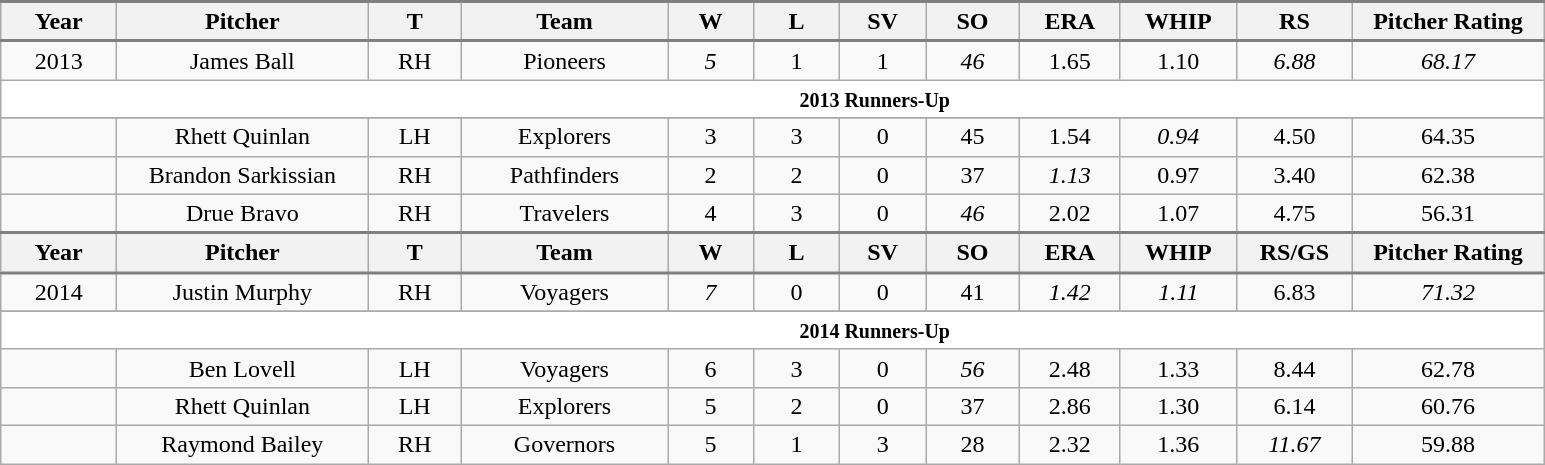<table class="wikitable">
<tr style="border-top: 2px solid grey" align="center">
<th scope="col" width="70px">Year</th>
<th scope="col" width="160px">Pitcher</th>
<th scope="col" width="55px">T</th>
<th scope="col" width="130px">Team</th>
<th scope="col" width="50px">W</th>
<th scope="col" width="50px">L</th>
<th scope="col" width="50px">SV</th>
<th scope="col" width="55px">SO</th>
<th scope="col" width="60px">ERA</th>
<th scope="col" width="70px">WHIP</th>
<th scope="col" width="70px">RS</th>
<th scope="col" width="120px">Pitcher Rating</th>
</tr>
<tr style="border-top: 2px solid grey" align="center">
<td>2013</td>
<td>James Ball</td>
<td>RH</td>
<td>Pioneers</td>
<td><em>5</em></td>
<td>1</td>
<td>1</td>
<td><em>46</em></td>
<td>1.65</td>
<td>1.10</td>
<td><em>6.88</em></td>
<td><em>68.17</em></td>
</tr>
<tr align="center">
<td colspan="12" style="background: #FFFFFF; padding-left: 8.75em"><small><strong>2013 Runners-Up</strong></small></td>
</tr>
<tr align="col 2">
</tr>
<tr align="center">
<td></td>
<td>Rhett Quinlan</td>
<td>LH</td>
<td>Explorers</td>
<td>3</td>
<td>3</td>
<td>0</td>
<td>45</td>
<td>1.54</td>
<td><em>0.94</em></td>
<td>4.50</td>
<td>64.35</td>
</tr>
<tr align="center">
<td></td>
<td>Brandon Sarkissian</td>
<td>RH</td>
<td>Pathfinders</td>
<td>2</td>
<td>2</td>
<td>0</td>
<td>37</td>
<td><em>1.13</em></td>
<td>0.97</td>
<td>3.40</td>
<td>62.38</td>
</tr>
<tr align="center">
<td></td>
<td>Drue Bravo</td>
<td>RH</td>
<td>Travelers</td>
<td>4</td>
<td>3</td>
<td>0</td>
<td><em>46</em></td>
<td>2.02</td>
<td>1.07</td>
<td>4.75</td>
<td>56.31</td>
</tr>
<tr style="border-top: 2px solid grey" align="center">
<th scope="col" width="70px">Year</th>
<th scope="col" width="160px">Pitcher</th>
<th scope="col" width="55px">T</th>
<th scope="col" width="130px">Team</th>
<th scope="col" width="50px">W</th>
<th scope="col" width="50px">L</th>
<th scope="col" width="50px">SV</th>
<th scope="col" width="55px">SO</th>
<th scope="col" width="60px">ERA</th>
<th scope="col" width="70px">WHIP</th>
<th scope="col" width="70px">RS/GS</th>
<th scope="col" width="120px">Pitcher Rating</th>
</tr>
<tr style="border-top: 2px solid grey" align="center">
<td>2014</td>
<td>Justin Murphy</td>
<td>RH</td>
<td>Voyagers</td>
<td><em>7</em></td>
<td>0</td>
<td>0</td>
<td>41</td>
<td><em>1.42</em></td>
<td><em>1.11</em></td>
<td>6.83</td>
<td><em>71.32</em></td>
</tr>
<tr align="col 2">
</tr>
<tr align="center">
<td colspan="12" style="background: #FFFFFF; padding-left: 8.75em"><small><strong>2014 Runners-Up</strong></small></td>
</tr>
<tr align="center">
<td></td>
<td>Ben Lovell</td>
<td>LH</td>
<td>Voyagers</td>
<td>6</td>
<td>3</td>
<td>0</td>
<td><em>56</em></td>
<td>2.48</td>
<td>1.33</td>
<td>8.44</td>
<td>62.78</td>
</tr>
<tr align="center">
<td></td>
<td>Rhett Quinlan</td>
<td>LH</td>
<td>Explorers</td>
<td>5</td>
<td>2</td>
<td>0</td>
<td>37</td>
<td>2.86</td>
<td>1.30</td>
<td>6.14</td>
<td>60.76</td>
</tr>
<tr align="center">
<td></td>
<td>Raymond Bailey</td>
<td>RH</td>
<td>Governors</td>
<td>5</td>
<td>1</td>
<td>3</td>
<td>28</td>
<td>2.32</td>
<td>1.36</td>
<td><em>11.67</em></td>
<td>59.88</td>
</tr>
</table>
